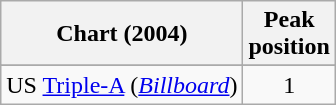<table class="wikitable">
<tr>
<th>Chart (2004)</th>
<th>Peak<br>position</th>
</tr>
<tr>
</tr>
<tr>
<td>US <a href='#'>Triple-A</a> (<em><a href='#'>Billboard</a></em>)</td>
<td align="center">1</td>
</tr>
</table>
